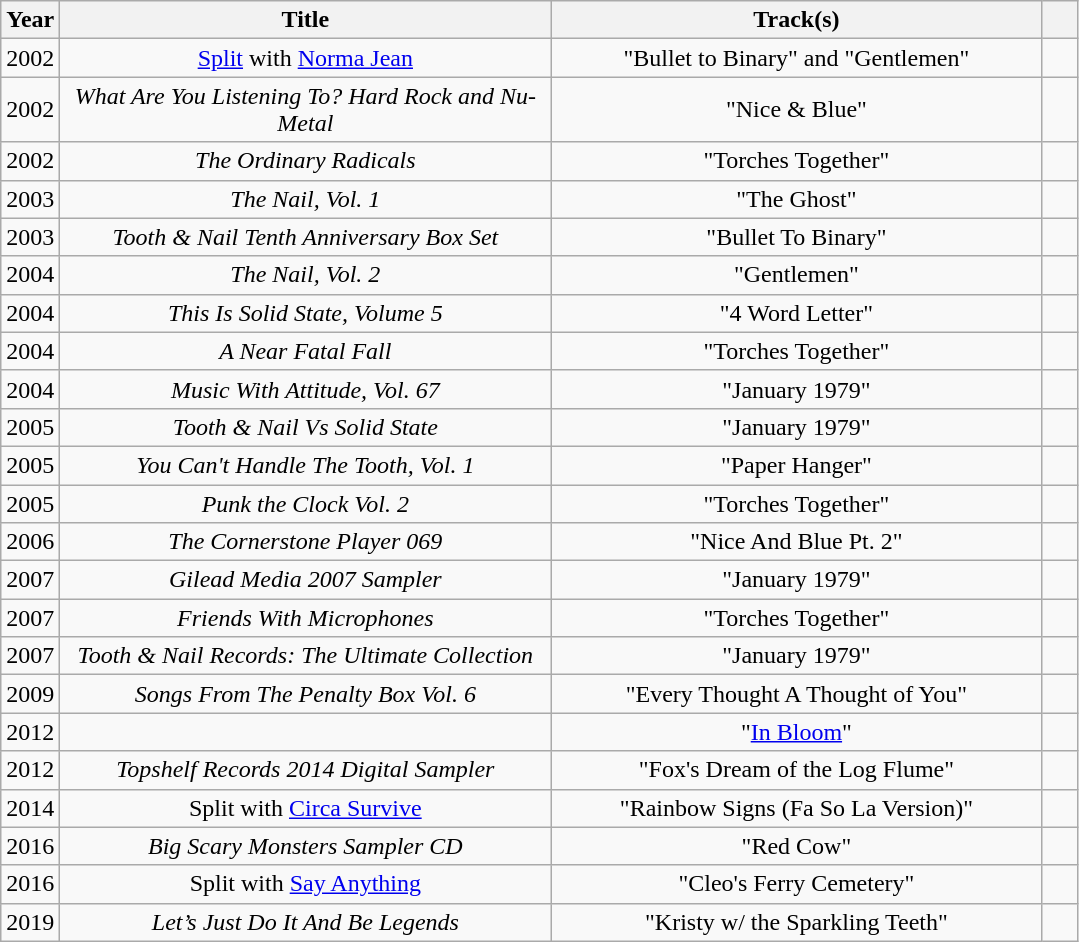<table class="wikitable plainrowheaders" style="text-align:center;">
<tr>
<th scope="col" style="width:2em;">Year</th>
<th scope="col" style="width:20em;">Title</th>
<th scope="col" style="width:20em;">Track(s)</th>
<th scope="col" style="width:1em;"></th>
</tr>
<tr>
<td align="center">2002</td>
<td scope="row"><a href='#'>Split</a> with <a href='#'>Norma Jean</a></td>
<td>"Bullet to Binary" and "Gentlemen"</td>
<td></td>
</tr>
<tr>
<td align="center">2002</td>
<td scope="row"><em>What Are You Listening To? Hard Rock and Nu-Metal</em></td>
<td>"Nice & Blue"</td>
<td></td>
</tr>
<tr>
<td align="center">2002</td>
<td scope="row"><em>The Ordinary Radicals</em></td>
<td>"Torches Together"</td>
<td></td>
</tr>
<tr>
<td align="center">2003</td>
<td scope="row"><em>The Nail, Vol. 1</em></td>
<td>"The Ghost"</td>
<td></td>
</tr>
<tr>
<td align="center">2003</td>
<td scope="row"><em>Tooth & Nail Tenth Anniversary Box Set</em></td>
<td>"Bullet To Binary"</td>
<td></td>
</tr>
<tr>
<td align="center">2004</td>
<td scope="row"><em>The Nail, Vol. 2</em></td>
<td>"Gentlemen"</td>
<td></td>
</tr>
<tr>
<td align="center">2004</td>
<td scope="row"><em>This Is Solid State, Volume 5</em></td>
<td>"4 Word Letter"</td>
<td></td>
</tr>
<tr>
<td align="center">2004</td>
<td scope="row"><em>A Near Fatal Fall</em></td>
<td>"Torches Together"</td>
<td></td>
</tr>
<tr>
<td align="center">2004</td>
<td scope="row"><em>Music With Attitude, Vol. 67</em></td>
<td>"January 1979"</td>
<td></td>
</tr>
<tr>
<td align="center">2005</td>
<td scope="row"><em>Tooth & Nail Vs Solid State</em></td>
<td>"January 1979"</td>
<td></td>
</tr>
<tr>
<td align="center">2005</td>
<td scope="row"><em>You Can't Handle The Tooth, Vol. 1</em></td>
<td>"Paper Hanger"</td>
<td></td>
</tr>
<tr>
<td align="center">2005</td>
<td scope="row"><em>Punk the Clock Vol. 2</em></td>
<td>"Torches Together"</td>
<td></td>
</tr>
<tr>
<td align="center">2006</td>
<td scope="row"><em>The Cornerstone Player 069</em></td>
<td>"Nice And Blue Pt. 2"</td>
<td></td>
</tr>
<tr>
<td align="center">2007</td>
<td scope="row"><em>Gilead Media 2007 Sampler</em></td>
<td>"January 1979"</td>
<td></td>
</tr>
<tr>
<td align="center">2007</td>
<td scope="row"><em>Friends With Microphones</em></td>
<td>"Torches Together"</td>
<td></td>
</tr>
<tr>
<td align="center">2007</td>
<td scope="row"><em>Tooth & Nail Records: The Ultimate Collection</em></td>
<td>"January 1979"</td>
<td></td>
</tr>
<tr>
<td align="center">2009</td>
<td scope="row"><em>Songs From The Penalty Box Vol. 6</em></td>
<td>"Every Thought A Thought of You"</td>
<td></td>
</tr>
<tr>
<td align="center">2012</td>
<td scope="row"><em></em></td>
<td>"<a href='#'>In Bloom</a>"</td>
<td></td>
</tr>
<tr>
<td align="center">2012</td>
<td scope="row"><em>Topshelf Records 2014 Digital Sampler</em></td>
<td>"Fox's Dream of the Log Flume"</td>
<td></td>
</tr>
<tr>
<td align="center">2014</td>
<td scope="row">Split with <a href='#'>Circa Survive</a></td>
<td>"Rainbow Signs (Fa So La Version)"</td>
<td></td>
</tr>
<tr>
<td align="center">2016</td>
<td scope="row"><em>Big Scary Monsters Sampler CD</em></td>
<td>"Red Cow"</td>
<td></td>
</tr>
<tr>
<td align="center">2016</td>
<td scope="row">Split with <a href='#'>Say Anything</a></td>
<td>"Cleo's Ferry Cemetery"</td>
<td></td>
</tr>
<tr>
<td align="center">2019</td>
<td scope="row"><em>Let’s Just Do It And Be Legends</em></td>
<td>"Kristy w/ the Sparkling Teeth"</td>
<td></td>
</tr>
</table>
